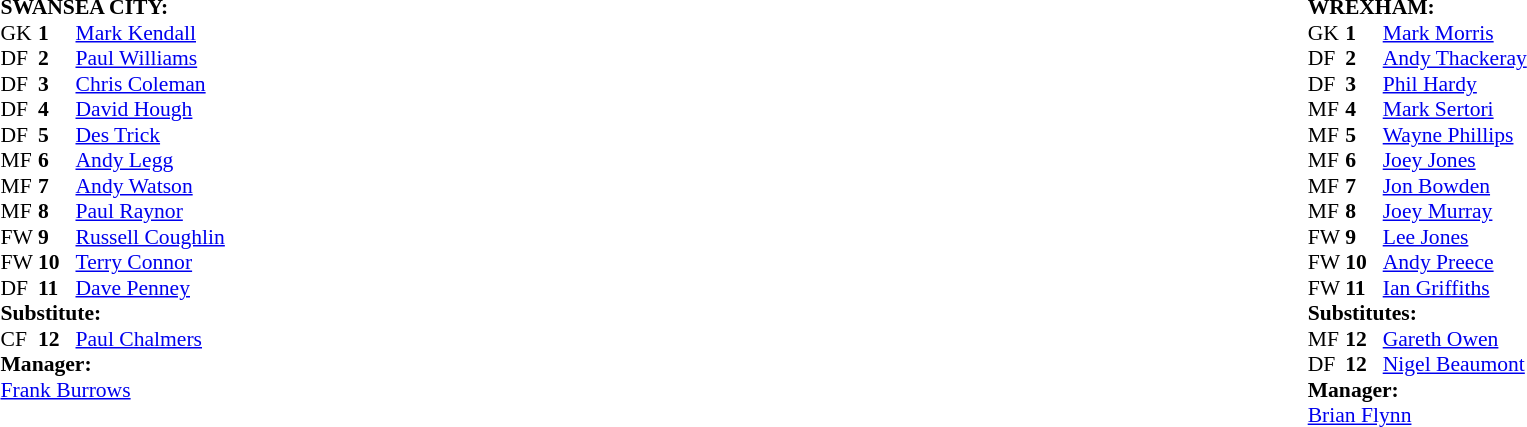<table width="100%">
<tr>
<td valign="top" width="50%"><br><table style="font-size: 90%" cellspacing="0" cellpadding="0">
<tr>
<td colspan="4"><strong>SWANSEA CITY:</strong></td>
</tr>
<tr>
<th width="25"></th>
<th width="25"></th>
</tr>
<tr>
<td>GK</td>
<td><strong>1</strong></td>
<td> <a href='#'>Mark Kendall</a></td>
</tr>
<tr>
<td>DF</td>
<td><strong>2</strong></td>
<td> <a href='#'>Paul Williams</a></td>
</tr>
<tr>
<td>DF</td>
<td><strong>3</strong></td>
<td> <a href='#'>Chris Coleman</a></td>
</tr>
<tr>
<td>DF</td>
<td><strong>4</strong></td>
<td> <a href='#'>David Hough</a></td>
</tr>
<tr>
<td>DF</td>
<td><strong>5</strong></td>
<td> <a href='#'>Des Trick</a></td>
</tr>
<tr>
<td>MF</td>
<td><strong>6</strong></td>
<td> <a href='#'>Andy Legg</a></td>
</tr>
<tr>
<td>MF</td>
<td><strong>7</strong></td>
<td> <a href='#'>Andy Watson</a> </td>
</tr>
<tr>
<td>MF</td>
<td><strong>8</strong></td>
<td> <a href='#'>Paul Raynor</a></td>
</tr>
<tr>
<td>FW</td>
<td><strong>9</strong></td>
<td> <a href='#'>Russell Coughlin</a></td>
</tr>
<tr>
<td>FW</td>
<td><strong>10</strong></td>
<td> <a href='#'>Terry Connor</a></td>
</tr>
<tr>
<td>DF</td>
<td><strong>11</strong></td>
<td> <a href='#'>Dave Penney</a></td>
</tr>
<tr>
<td colspan="4"><strong>Substitute:</strong></td>
</tr>
<tr>
<td>CF</td>
<td><strong>12</strong></td>
<td> <a href='#'>Paul Chalmers</a> </td>
</tr>
<tr>
<td colspan="4"><strong>Manager:</strong></td>
</tr>
<tr>
<td colspan="4"> <a href='#'>Frank Burrows</a></td>
</tr>
<tr>
</tr>
</table>
</td>
<td valign="top" width="50%"><br><table style="font-size: 90%" cellspacing="0" cellpadding="0" align="center">
<tr>
<td colspan="4"><strong>WREXHAM:</strong></td>
</tr>
<tr>
<th width="25"></th>
<th width="25"></th>
</tr>
<tr>
<td>GK</td>
<td><strong>1</strong></td>
<td> <a href='#'>Mark Morris</a></td>
</tr>
<tr>
<td>DF</td>
<td><strong>2</strong></td>
<td> <a href='#'>Andy Thackeray</a> </td>
</tr>
<tr>
<td>DF</td>
<td><strong>3</strong></td>
<td> <a href='#'>Phil Hardy</a></td>
</tr>
<tr>
<td>MF</td>
<td><strong>4</strong></td>
<td> <a href='#'>Mark Sertori</a></td>
</tr>
<tr>
<td>MF</td>
<td><strong>5</strong></td>
<td> <a href='#'>Wayne Phillips</a></td>
</tr>
<tr>
<td>MF</td>
<td><strong>6</strong></td>
<td> <a href='#'>Joey Jones</a></td>
</tr>
<tr>
<td>MF</td>
<td><strong>7</strong></td>
<td> <a href='#'>Jon Bowden</a></td>
</tr>
<tr>
<td>MF</td>
<td><strong>8</strong></td>
<td> <a href='#'>Joey Murray</a> </td>
</tr>
<tr>
<td>FW</td>
<td><strong>9</strong></td>
<td> <a href='#'>Lee Jones</a></td>
</tr>
<tr>
<td>FW</td>
<td><strong>10</strong></td>
<td> <a href='#'>Andy Preece</a></td>
</tr>
<tr>
<td>FW</td>
<td><strong>11</strong></td>
<td> <a href='#'>Ian Griffiths</a></td>
</tr>
<tr>
<td colspan="4"><strong>Substitutes:</strong></td>
</tr>
<tr>
<td>MF</td>
<td><strong>12</strong></td>
<td> <a href='#'>Gareth Owen</a> </td>
</tr>
<tr>
<td>DF</td>
<td><strong>12</strong></td>
<td> <a href='#'>Nigel Beaumont</a> </td>
</tr>
<tr>
<td colspan="4"><strong>Manager:</strong></td>
</tr>
<tr>
<td colspan="4"> <a href='#'>Brian Flynn</a></td>
</tr>
</table>
</td>
</tr>
</table>
